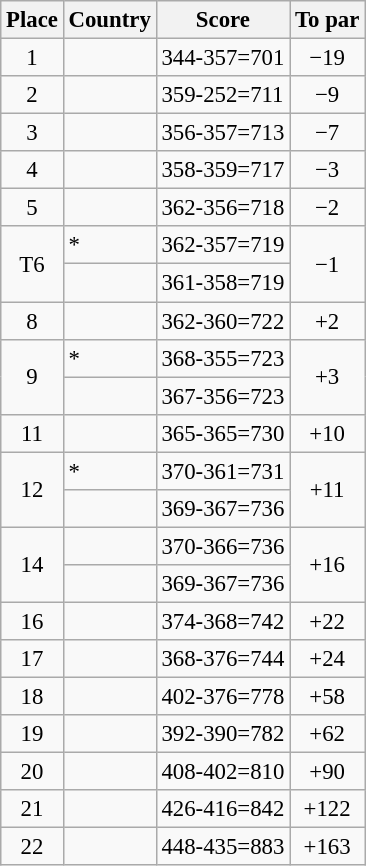<table class="wikitable" style="font-size:95%;">
<tr>
<th>Place</th>
<th>Country</th>
<th>Score</th>
<th>To par</th>
</tr>
<tr>
<td align=center>1</td>
<td></td>
<td>344-357=701</td>
<td align=center>−19</td>
</tr>
<tr>
<td align=center>2</td>
<td></td>
<td>359-252=711</td>
<td align=center>−9</td>
</tr>
<tr>
<td align=center>3</td>
<td></td>
<td>356-357=713</td>
<td align=center>−7</td>
</tr>
<tr>
<td align=center>4</td>
<td></td>
<td>358-359=717</td>
<td align=center>−3</td>
</tr>
<tr>
<td align=center>5</td>
<td></td>
<td>362-356=718</td>
<td align=center>−2</td>
</tr>
<tr>
<td rowspan="2" align="center">T6</td>
<td> *</td>
<td>362-357=719</td>
<td rowspan="2" align="center">−1</td>
</tr>
<tr>
<td></td>
<td>361-358=719</td>
</tr>
<tr>
<td align="center">8</td>
<td></td>
<td>362-360=722</td>
<td align="center">+2</td>
</tr>
<tr>
<td rowspan="2" align="center">9</td>
<td> *</td>
<td>368-355=723</td>
<td rowspan="2" align="center">+3</td>
</tr>
<tr>
<td></td>
<td>367-356=723</td>
</tr>
<tr>
<td align="center">11</td>
<td></td>
<td>365-365=730</td>
<td align="center">+10</td>
</tr>
<tr>
<td rowspan="2" align="center">12</td>
<td> *</td>
<td>370-361=731</td>
<td rowspan="2" align="center">+11</td>
</tr>
<tr>
<td></td>
<td>369-367=736</td>
</tr>
<tr>
<td rowspan="2" align="center">14</td>
<td></td>
<td>370-366=736</td>
<td rowspan="2" align="center">+16</td>
</tr>
<tr>
<td></td>
<td>369-367=736</td>
</tr>
<tr>
<td align="center">16</td>
<td></td>
<td>374-368=742</td>
<td align="center">+22</td>
</tr>
<tr>
<td align="center">17</td>
<td></td>
<td>368-376=744</td>
<td align="center">+24</td>
</tr>
<tr>
<td align="center">18</td>
<td></td>
<td>402-376=778</td>
<td align="center">+58</td>
</tr>
<tr>
<td align="center">19</td>
<td></td>
<td>392-390=782</td>
<td align="center">+62</td>
</tr>
<tr>
<td align="center">20</td>
<td></td>
<td>408-402=810</td>
<td align="center">+90</td>
</tr>
<tr>
<td align="center">21</td>
<td></td>
<td>426-416=842</td>
<td align="center">+122</td>
</tr>
<tr>
<td align="center">22</td>
<td></td>
<td>448-435=883</td>
<td align="center">+163</td>
</tr>
</table>
